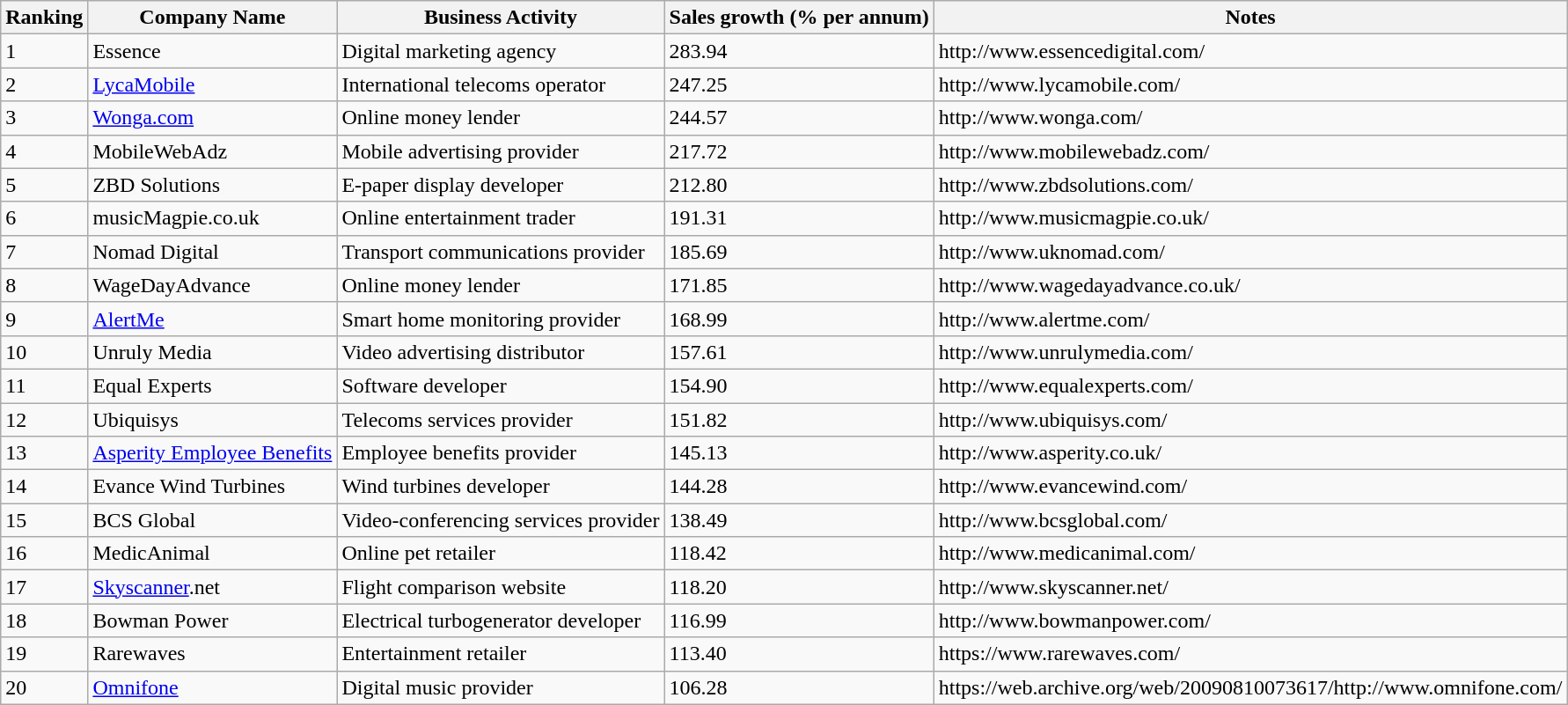<table class="wikitable sortable">
<tr>
<th>Ranking</th>
<th>Company Name</th>
<th>Business Activity</th>
<th>Sales growth (% per annum)</th>
<th>Notes</th>
</tr>
<tr>
<td>1</td>
<td>Essence</td>
<td>Digital marketing agency</td>
<td>283.94</td>
<td>http://www.essencedigital.com/</td>
</tr>
<tr>
<td>2</td>
<td><a href='#'>LycaMobile</a></td>
<td>International telecoms operator</td>
<td>247.25</td>
<td>http://www.lycamobile.com/</td>
</tr>
<tr>
<td>3</td>
<td><a href='#'>Wonga.com</a></td>
<td>Online money lender</td>
<td>244.57</td>
<td>http://www.wonga.com/</td>
</tr>
<tr>
<td>4</td>
<td>MobileWebAdz</td>
<td>Mobile advertising provider</td>
<td>217.72</td>
<td>http://www.mobilewebadz.com/</td>
</tr>
<tr>
<td>5</td>
<td>ZBD Solutions</td>
<td>E-paper display developer</td>
<td>212.80</td>
<td>http://www.zbdsolutions.com/</td>
</tr>
<tr>
<td>6</td>
<td>musicMagpie.co.uk</td>
<td>Online entertainment trader</td>
<td>191.31</td>
<td>http://www.musicmagpie.co.uk/</td>
</tr>
<tr>
<td>7</td>
<td>Nomad Digital</td>
<td>Transport communications provider</td>
<td>185.69</td>
<td>http://www.uknomad.com/</td>
</tr>
<tr>
<td>8</td>
<td>WageDayAdvance</td>
<td>Online money lender</td>
<td>171.85</td>
<td>http://www.wagedayadvance.co.uk/</td>
</tr>
<tr>
<td>9</td>
<td><a href='#'>AlertMe</a></td>
<td>Smart home monitoring provider</td>
<td>168.99</td>
<td>http://www.alertme.com/</td>
</tr>
<tr>
<td>10</td>
<td>Unruly Media</td>
<td>Video advertising distributor</td>
<td>157.61</td>
<td>http://www.unrulymedia.com/</td>
</tr>
<tr>
<td>11</td>
<td>Equal Experts</td>
<td>Software developer</td>
<td>154.90</td>
<td>http://www.equalexperts.com/</td>
</tr>
<tr>
<td>12</td>
<td>Ubiquisys</td>
<td>Telecoms services provider</td>
<td>151.82</td>
<td>http://www.ubiquisys.com/</td>
</tr>
<tr>
<td>13</td>
<td><a href='#'>Asperity Employee Benefits</a></td>
<td>Employee benefits provider</td>
<td>145.13</td>
<td>http://www.asperity.co.uk/</td>
</tr>
<tr>
<td>14</td>
<td>Evance Wind Turbines</td>
<td>Wind turbines developer</td>
<td>144.28</td>
<td>http://www.evancewind.com/</td>
</tr>
<tr>
<td>15</td>
<td>BCS Global</td>
<td>Video-conferencing services provider</td>
<td>138.49</td>
<td>http://www.bcsglobal.com/</td>
</tr>
<tr>
<td>16</td>
<td>MedicAnimal</td>
<td>Online pet retailer</td>
<td>118.42</td>
<td>http://www.medicanimal.com/</td>
</tr>
<tr>
<td>17</td>
<td><a href='#'>Skyscanner</a>.net</td>
<td>Flight comparison website</td>
<td>118.20</td>
<td>http://www.skyscanner.net/</td>
</tr>
<tr>
<td>18</td>
<td>Bowman Power</td>
<td>Electrical turbogenerator developer</td>
<td>116.99</td>
<td>http://www.bowmanpower.com/</td>
</tr>
<tr>
<td>19</td>
<td>Rarewaves</td>
<td>Entertainment retailer</td>
<td>113.40</td>
<td>https://www.rarewaves.com/</td>
</tr>
<tr>
<td>20</td>
<td><a href='#'>Omnifone</a></td>
<td>Digital music provider</td>
<td>106.28</td>
<td>https://web.archive.org/web/20090810073617/http://www.omnifone.com/</td>
</tr>
</table>
